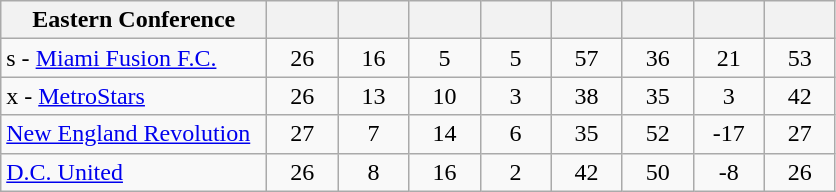<table class="wikitable" style="text-align: center;">
<tr>
<th width="170">Eastern Conference</th>
<th width="40"></th>
<th width="40"></th>
<th width="40"></th>
<th width="40"></th>
<th width="40"></th>
<th width="40"></th>
<th width="40"></th>
<th width="40"></th>
</tr>
<tr>
<td align=left>s - <a href='#'>Miami Fusion F.C.</a></td>
<td>26</td>
<td>16</td>
<td>5</td>
<td>5</td>
<td>57</td>
<td>36</td>
<td>21</td>
<td>53</td>
</tr>
<tr>
<td align=left>x - <a href='#'>MetroStars</a></td>
<td>26</td>
<td>13</td>
<td>10</td>
<td>3</td>
<td>38</td>
<td>35</td>
<td>3</td>
<td>42</td>
</tr>
<tr>
<td align=left><a href='#'>New England Revolution</a></td>
<td>27</td>
<td>7</td>
<td>14</td>
<td>6</td>
<td>35</td>
<td>52</td>
<td>-17</td>
<td>27</td>
</tr>
<tr>
<td align=left><a href='#'>D.C. United</a></td>
<td>26</td>
<td>8</td>
<td>16</td>
<td>2</td>
<td>42</td>
<td>50</td>
<td>-8</td>
<td>26</td>
</tr>
</table>
